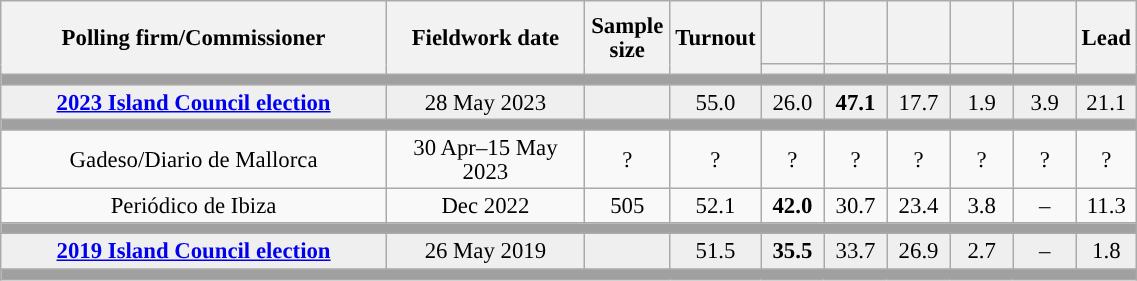<table class="wikitable collapsible collapsed" style="text-align:center; font-size:95%; line-height:16px;">
<tr style="height:42px;">
<th style="width:250px;" rowspan="2">Polling firm/Commissioner</th>
<th style="width:125px;" rowspan="2">Fieldwork date</th>
<th style="width:50px;" rowspan="2">Sample size</th>
<th style="width:45px;" rowspan="2">Turnout</th>
<th style="width:35px;"></th>
<th style="width:35px;"></th>
<th style="width:35px;"></th>
<th style="width:35px;"></th>
<th style="width:35px;"></th>
<th style="width:30px;" rowspan="2">Lead</th>
</tr>
<tr>
<th style="color:inherit;background:"></th>
<th style="color:inherit;background:"></th>
<th style="color:inherit;background:"></th>
<th style="color:inherit;background:"></th>
<th style="color:inherit;background:"></th>
</tr>
<tr>
<td colspan="10" style="background:#A0A0A0"></td>
</tr>
<tr style="background:#EFEFEF;">
<td><strong><a href='#'>2023 Island Council election</a></strong></td>
<td>28 May 2023</td>
<td></td>
<td>55.0</td>
<td>26.0<br></td>
<td><strong>47.1</strong><br></td>
<td>17.7<br></td>
<td>1.9<br></td>
<td>3.9<br></td>
<td style="background:">21.1</td>
</tr>
<tr>
<td colspan="10" style="background:#A0A0A0"></td>
</tr>
<tr>
<td>Gadeso/Diario de Mallorca</td>
<td>30 Apr–15 May 2023</td>
<td>?</td>
<td>?</td>
<td>?<br></td>
<td>?<br></td>
<td>?<br></td>
<td>?<br></td>
<td>?<br></td>
<td style="background:">?</td>
</tr>
<tr>
<td>Periódico de Ibiza</td>
<td>Dec 2022</td>
<td>505</td>
<td>52.1</td>
<td><strong>42.0</strong><br></td>
<td>30.7<br></td>
<td>23.4<br></td>
<td>3.8<br></td>
<td>–</td>
<td style="background:">11.3</td>
</tr>
<tr>
<td colspan="10" style="background:#A0A0A0"></td>
</tr>
<tr style="background:#EFEFEF;">
<td><strong><a href='#'>2019 Island Council election</a></strong></td>
<td>26 May 2019</td>
<td></td>
<td>51.5</td>
<td><strong>35.5</strong><br></td>
<td>33.7<br></td>
<td>26.9<br></td>
<td>2.7<br></td>
<td>–</td>
<td style="background:">1.8</td>
</tr>
<tr>
<td colspan="10" style="background:#A0A0A0"></td>
</tr>
</table>
